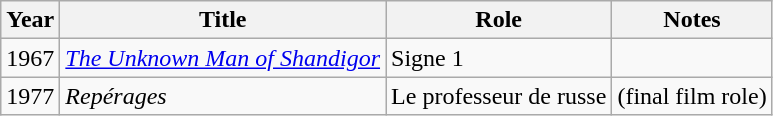<table class="wikitable">
<tr>
<th>Year</th>
<th>Title</th>
<th>Role</th>
<th>Notes</th>
</tr>
<tr>
<td>1967</td>
<td><em><a href='#'>The Unknown Man of Shandigor</a></em></td>
<td>Signe 1</td>
<td></td>
</tr>
<tr>
<td>1977</td>
<td><em>Repérages</em></td>
<td>Le professeur de russe</td>
<td>(final film role)</td>
</tr>
</table>
